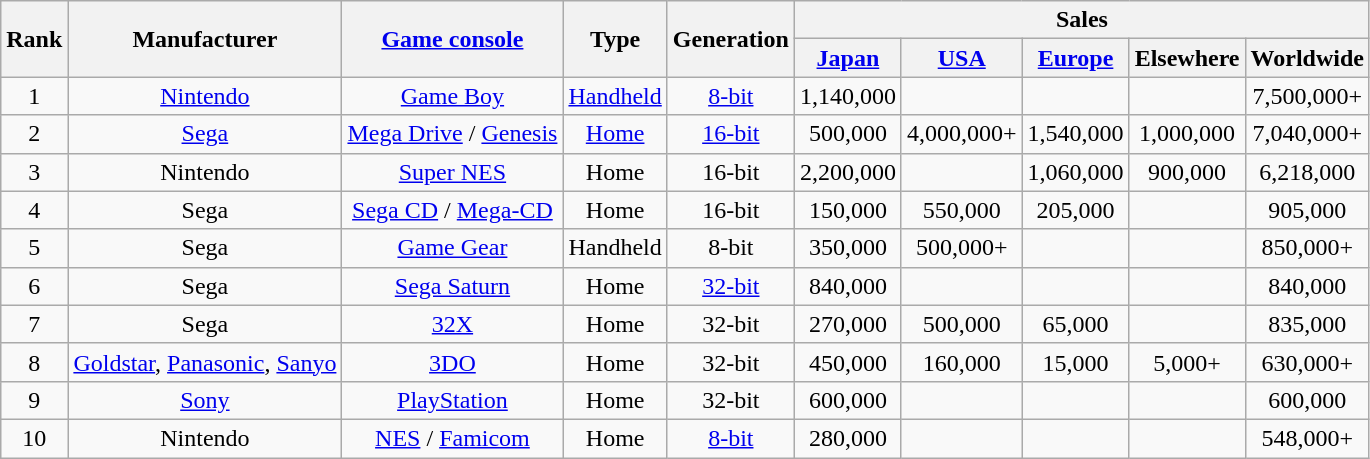<table class="wikitable sortable" style="text-align:center">
<tr>
<th rowspan="2">Rank</th>
<th rowspan="2">Manufacturer</th>
<th rowspan="2"><a href='#'>Game console</a></th>
<th rowspan="2">Type</th>
<th rowspan="2">Generation</th>
<th colspan="5">Sales</th>
</tr>
<tr>
<th data-sort-type="number"><a href='#'>Japan</a></th>
<th data-sort-type="number"><a href='#'>USA</a></th>
<th data-sort-type="number"><a href='#'>Europe</a></th>
<th data-sort-type="number">Elsewhere</th>
<th data-sort-type="number">Worldwide</th>
</tr>
<tr>
<td>1</td>
<td><a href='#'>Nintendo</a></td>
<td><a href='#'>Game Boy</a></td>
<td><a href='#'>Handheld</a></td>
<td><a href='#'>8-bit</a></td>
<td>1,140,000</td>
<td></td>
<td></td>
<td></td>
<td>7,500,000+</td>
</tr>
<tr>
<td>2</td>
<td><a href='#'>Sega</a></td>
<td><a href='#'>Mega Drive</a> / <a href='#'>Genesis</a></td>
<td><a href='#'>Home</a></td>
<td><a href='#'>16-bit</a></td>
<td>500,000</td>
<td>4,000,000+</td>
<td>1,540,000</td>
<td>1,000,000</td>
<td>7,040,000+</td>
</tr>
<tr>
<td>3</td>
<td>Nintendo</td>
<td><a href='#'>Super NES</a></td>
<td>Home</td>
<td>16-bit</td>
<td>2,200,000</td>
<td></td>
<td>1,060,000</td>
<td>900,000</td>
<td>6,218,000</td>
</tr>
<tr>
<td>4</td>
<td>Sega</td>
<td><a href='#'>Sega CD</a> / <a href='#'>Mega-CD</a></td>
<td>Home</td>
<td>16-bit</td>
<td>150,000</td>
<td>550,000</td>
<td>205,000</td>
<td></td>
<td>905,000</td>
</tr>
<tr>
<td>5</td>
<td>Sega</td>
<td><a href='#'>Game Gear</a></td>
<td>Handheld</td>
<td>8-bit</td>
<td>350,000</td>
<td>500,000+</td>
<td></td>
<td></td>
<td>850,000+</td>
</tr>
<tr>
<td>6</td>
<td>Sega</td>
<td><a href='#'>Sega Saturn</a></td>
<td>Home</td>
<td><a href='#'>32-bit</a></td>
<td>840,000</td>
<td></td>
<td></td>
<td></td>
<td>840,000</td>
</tr>
<tr>
<td>7</td>
<td>Sega</td>
<td><a href='#'>32X</a></td>
<td>Home</td>
<td>32-bit</td>
<td>270,000</td>
<td>500,000</td>
<td>65,000</td>
<td></td>
<td>835,000</td>
</tr>
<tr>
<td>8</td>
<td><a href='#'>Goldstar</a>, <a href='#'>Panasonic</a>, <a href='#'>Sanyo</a></td>
<td><a href='#'>3DO</a></td>
<td>Home</td>
<td>32-bit</td>
<td>450,000</td>
<td>160,000</td>
<td>15,000</td>
<td>5,000+</td>
<td>630,000+</td>
</tr>
<tr>
<td>9</td>
<td><a href='#'>Sony</a></td>
<td><a href='#'>PlayStation</a></td>
<td>Home</td>
<td>32-bit</td>
<td>600,000</td>
<td></td>
<td></td>
<td></td>
<td>600,000</td>
</tr>
<tr>
<td>10</td>
<td>Nintendo</td>
<td><a href='#'>NES</a> / <a href='#'>Famicom</a></td>
<td>Home</td>
<td><a href='#'>8-bit</a></td>
<td>280,000</td>
<td></td>
<td></td>
<td></td>
<td>548,000+</td>
</tr>
</table>
